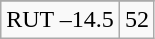<table class="wikitable">
<tr align="center">
</tr>
<tr align="center">
<td>RUT –14.5</td>
<td>52</td>
</tr>
</table>
